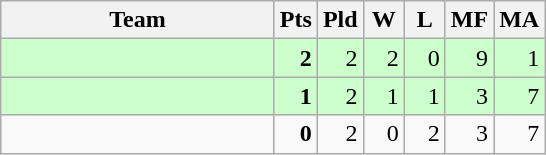<table class=wikitable style="text-align:right">
<tr>
<th width=175>Team</th>
<th width=20>Pts</th>
<th width=20>Pld</th>
<th width=20>W</th>
<th width=20>L</th>
<th width=20>MF</th>
<th width=20>MA</th>
</tr>
<tr bgcolor=ccffcc>
<td style="text-align:left"><strong></strong></td>
<td><strong>2</strong></td>
<td>2</td>
<td>2</td>
<td>0</td>
<td>9</td>
<td>1</td>
</tr>
<tr bgcolor=ccffcc>
<td style="text-align:left"><strong></strong></td>
<td><strong>1</strong></td>
<td>2</td>
<td>1</td>
<td>1</td>
<td>3</td>
<td>7</td>
</tr>
<tr>
<td style="text-align:left"></td>
<td><strong>0</strong></td>
<td>2</td>
<td>0</td>
<td>2</td>
<td>3</td>
<td>7</td>
</tr>
</table>
